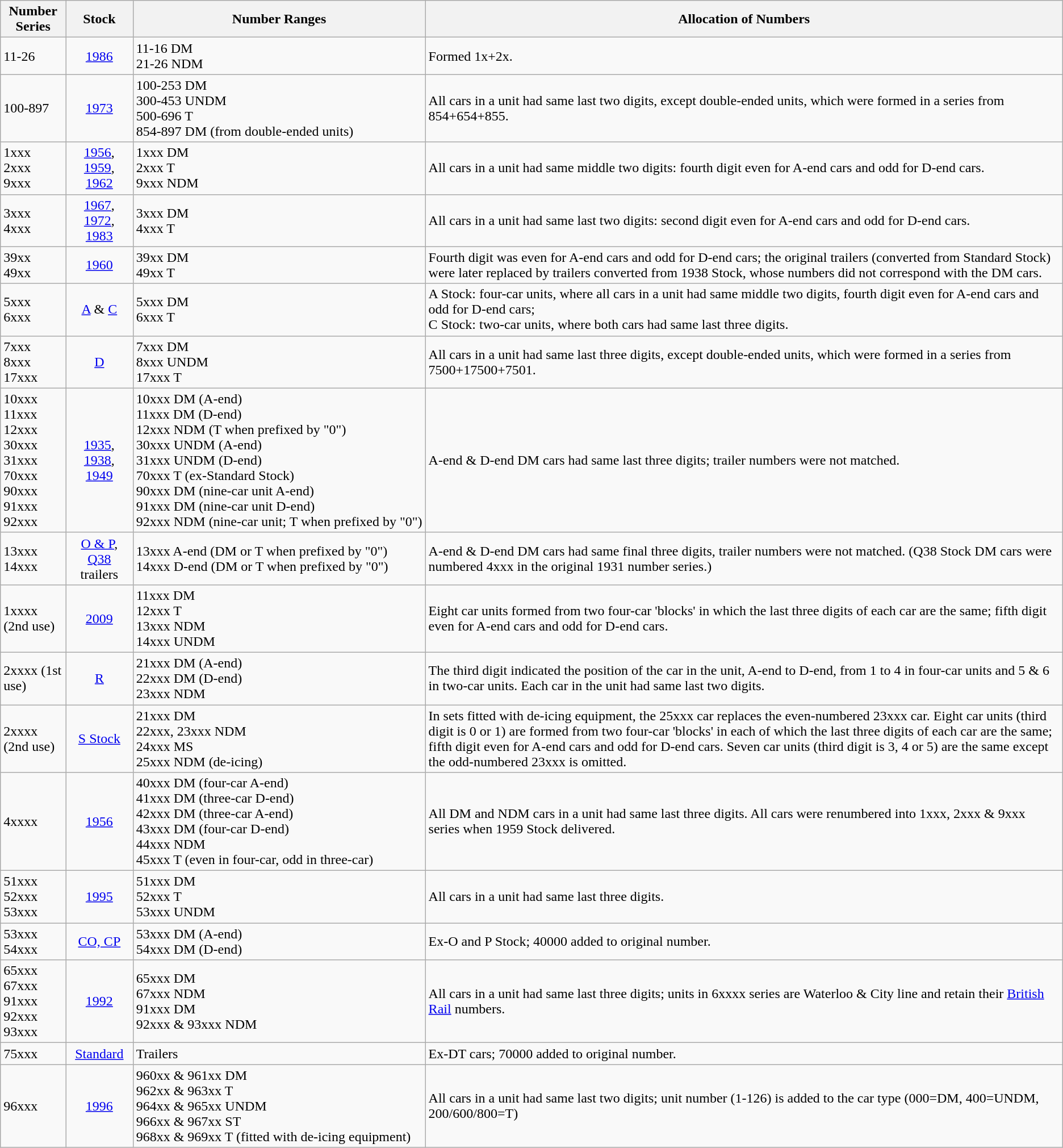<table class="wikitable">
<tr>
<th>Number Series</th>
<th>Stock</th>
<th>Number Ranges</th>
<th>Allocation of Numbers</th>
</tr>
<tr>
<td>11-26</td>
<td align=center><a href='#'>1986</a></td>
<td>11-16 DM<br> 21-26 NDM</td>
<td>Formed 1x+2x.</td>
</tr>
<tr>
<td>100-897</td>
<td align=center><a href='#'>1973</a></td>
<td>100-253 DM<br>300-453 UNDM<br>500-696 T<br>854-897 DM (from double-ended units)</td>
<td>All cars in a unit had same last two digits, except double-ended units, which were formed in a series from 854+654+855.</td>
</tr>
<tr>
<td>1xxx<br>2xxx<br>9xxx</td>
<td align=center><a href='#'>1956</a>, <a href='#'>1959</a>, <a href='#'>1962</a></td>
<td>1xxx DM<br>2xxx T<br> 9xxx NDM</td>
<td>All cars in a unit had same middle two digits: fourth digit even for A-end cars and odd for D-end cars.</td>
</tr>
<tr>
<td>3xxx<br>4xxx</td>
<td align=center><a href='#'>1967</a>, <a href='#'>1972</a>, <a href='#'>1983</a></td>
<td>3xxx DM<br>4xxx T</td>
<td>All cars in a unit had same last two digits: second digit even for A-end cars and odd for D-end cars.</td>
</tr>
<tr>
<td>39xx<br>49xx</td>
<td align=center><a href='#'>1960</a></td>
<td>39xx DM<br>49xx T</td>
<td>Fourth digit was even for A-end cars and odd for D-end cars; the original trailers (converted from Standard Stock) were later replaced by trailers converted from 1938 Stock, whose numbers did not correspond with the DM cars.</td>
</tr>
<tr>
<td>5xxx<br>6xxx</td>
<td align=center><a href='#'>A</a> & <a href='#'>C</a></td>
<td>5xxx DM<br>6xxx T</td>
<td>A Stock: four-car units, where all cars in a unit had same middle two digits, fourth digit even for A-end cars and odd for D-end cars;<br>C Stock: two-car units, where both cars had same last three digits.</td>
</tr>
<tr>
<td>7xxx<br>8xxx<br>17xxx</td>
<td align=center><a href='#'>D</a></td>
<td>7xxx DM<br>8xxx UNDM<br>17xxx T</td>
<td>All cars in a unit had same last three digits, except double-ended units, which were formed in a series from 7500+17500+7501.</td>
</tr>
<tr>
<td>10xxx<br>11xxx<br>12xxx<br>30xxx<br>31xxx<br>70xxx<br>90xxx<br>91xxx<br>92xxx</td>
<td align=center><a href='#'>1935</a>, <a href='#'>1938</a>, <a href='#'>1949</a></td>
<td nowrap>10xxx DM (A-end)<br>11xxx DM (D-end)<br>12xxx NDM (T when prefixed by "0")<br>30xxx UNDM (A-end)<br>31xxx UNDM (D-end)<br>70xxx T (ex-Standard Stock)<br>90xxx DM (nine-car unit A-end)<br>91xxx DM (nine-car unit D-end)<br>92xxx NDM (nine-car unit; T when prefixed by "0")</td>
<td>A-end & D-end DM cars had same last three digits; trailer numbers were not matched.</td>
</tr>
<tr>
<td>13xxx<br>14xxx</td>
<td align=center><a href='#'>O & P</a>,<br><a href='#'>Q38</a> trailers</td>
<td>13xxx A-end (DM or T when prefixed by "0")<br>14xxx D-end (DM or T when prefixed by "0")</td>
<td>A-end & D-end DM cars had same final three digits, trailer numbers were not matched. (Q38 Stock DM cars were numbered 4xxx in the original 1931 number series.)</td>
</tr>
<tr>
<td>1xxxx (2nd use)</td>
<td align=center><a href='#'>2009</a></td>
<td>11xxx DM<br>12xxx T<br>13xxx NDM<br>14xxx UNDM</td>
<td>Eight car units formed from two four-car 'blocks' in which the last three digits of each car are the same; fifth digit even for A-end cars and odd for D-end cars.</td>
</tr>
<tr>
<td>2xxxx (1st use)</td>
<td align=center><a href='#'>R</a></td>
<td>21xxx DM (A-end)<br>22xxx DM (D-end)<br>23xxx NDM</td>
<td>The third digit indicated the position of the car in the unit, A-end to D-end, from 1 to 4 in four-car units and 5 & 6 in two-car units. Each car in the unit had same last two digits.</td>
</tr>
<tr>
<td>2xxxx (2nd use)</td>
<td align=center><a href='#'>S Stock</a></td>
<td>21xxx DM<br>22xxx, 23xxx NDM<br>24xxx MS<br>25xxx NDM (de-icing)</td>
<td>In sets fitted with de-icing equipment, the 25xxx car replaces the even-numbered 23xxx car. Eight car units (third digit is 0 or 1) are formed from two four-car 'blocks' in each of which the last three digits of each car are the same; fifth digit even for A-end cars and odd for D-end cars. Seven car units (third digit is 3, 4 or 5) are the same except the odd-numbered 23xxx is omitted.</td>
</tr>
<tr>
<td>4xxxx</td>
<td align=center><a href='#'>1956</a></td>
<td>40xxx DM (four-car A-end)<br>41xxx DM (three-car D-end)<br>42xxx DM (three-car A-end)<br>43xxx DM (four-car D-end)<br>44xxx NDM<br>45xxx T (even in four-car, odd in three-car)</td>
<td>All DM and NDM cars in a unit had same last three digits. All cars were renumbered into 1xxx, 2xxx & 9xxx series when 1959 Stock delivered.</td>
</tr>
<tr>
<td>51xxx<br>52xxx<br>53xxx</td>
<td align=center><a href='#'>1995</a></td>
<td>51xxx DM<br>52xxx T<br>53xxx UNDM</td>
<td>All cars in a unit had same last three digits.</td>
</tr>
<tr>
<td>53xxx<br>54xxx</td>
<td align=center><a href='#'>CO, CP</a></td>
<td>53xxx DM (A-end)<br>54xxx DM (D-end)</td>
<td>Ex-O and P Stock; 40000 added to original number.</td>
</tr>
<tr>
<td>65xxx<br>67xxx<br>91xxx<br>92xxx<br>93xxx</td>
<td align=center><a href='#'>1992</a></td>
<td>65xxx DM<br>67xxx NDM<br>91xxx DM<br>92xxx & 93xxx NDM</td>
<td>All cars in a unit had same last three digits; units in 6xxxx series are Waterloo & City line and retain their <a href='#'>British Rail</a> numbers.</td>
</tr>
<tr>
<td>75xxx</td>
<td align=center><a href='#'>Standard</a></td>
<td>Trailers</td>
<td>Ex-DT cars; 70000 added to original number.</td>
</tr>
<tr>
<td>96xxx</td>
<td align=center><a href='#'>1996</a></td>
<td>960xx & 961xx DM<br>962xx & 963xx T<br>964xx & 965xx UNDM<br>966xx & 967xx ST<br>968xx & 969xx T (fitted with de-icing equipment)</td>
<td>All cars in a unit had same last two digits; unit number (1-126) is added to the car type (000=DM, 400=UNDM, 200/600/800=T)</td>
</tr>
</table>
